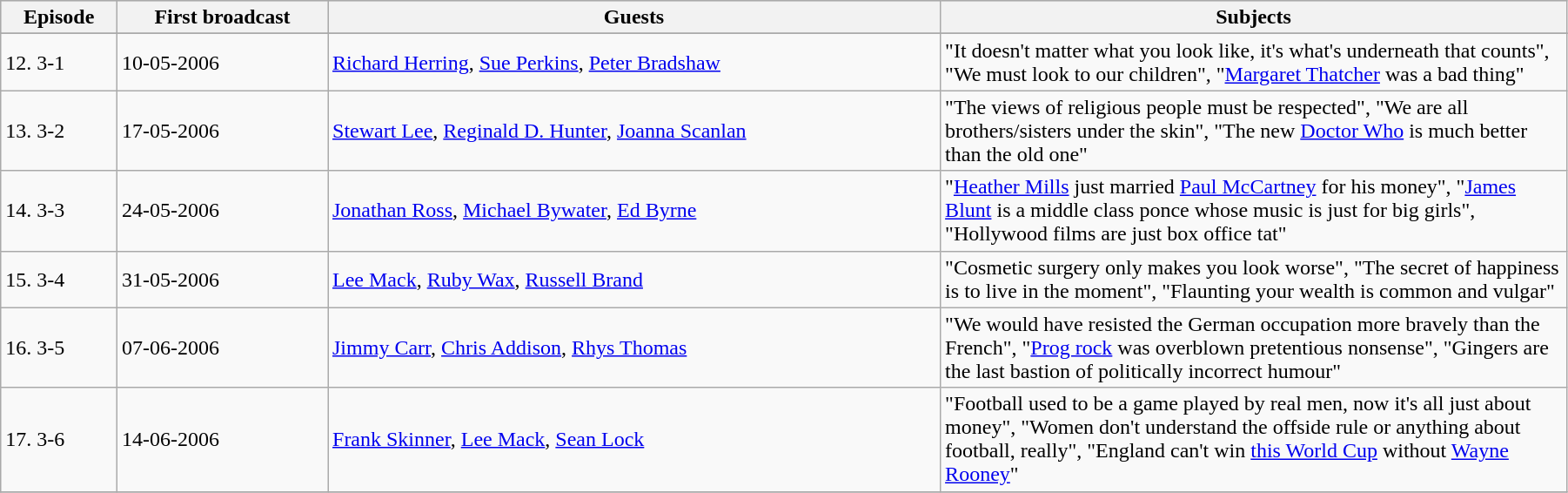<table class="wikitable" style="width:95%;">
<tr bgcolor="#cccccc">
<th>Episode</th>
<th>First broadcast</th>
<th>Guests</th>
<th style="width:40%;">Subjects</th>
</tr>
<tr>
</tr>
<tr>
<td>12. 3-1</td>
<td>10-05-2006</td>
<td><a href='#'>Richard Herring</a>, <a href='#'>Sue Perkins</a>, <a href='#'>Peter Bradshaw</a></td>
<td>"It doesn't matter what you look like, it's what's underneath that counts", "We must look to our children", "<a href='#'>Margaret Thatcher</a> was a bad thing"</td>
</tr>
<tr>
<td>13. 3-2</td>
<td>17-05-2006</td>
<td><a href='#'>Stewart Lee</a>, <a href='#'>Reginald D. Hunter</a>, <a href='#'>Joanna Scanlan</a></td>
<td>"The views of religious people must be respected", "We are all brothers/sisters under the skin", "The new <a href='#'>Doctor Who</a> is much better than the old one"</td>
</tr>
<tr>
<td>14. 3-3</td>
<td>24-05-2006</td>
<td><a href='#'>Jonathan Ross</a>, <a href='#'>Michael Bywater</a>, <a href='#'>Ed Byrne</a></td>
<td>"<a href='#'>Heather Mills</a> just married <a href='#'>Paul McCartney</a> for his money", "<a href='#'>James Blunt</a> is a middle class ponce whose music is just for big girls", "Hollywood films are just box office tat"</td>
</tr>
<tr>
<td>15. 3-4</td>
<td>31-05-2006</td>
<td><a href='#'>Lee Mack</a>, <a href='#'>Ruby Wax</a>, <a href='#'>Russell Brand</a></td>
<td>"Cosmetic surgery only makes you look worse", "The secret of happiness is to live in the moment", "Flaunting your wealth is common and vulgar"</td>
</tr>
<tr>
<td>16. 3-5</td>
<td>07-06-2006</td>
<td><a href='#'>Jimmy Carr</a>, <a href='#'>Chris Addison</a>, <a href='#'>Rhys Thomas</a></td>
<td>"We would have resisted the German occupation more bravely than the French", "<a href='#'>Prog rock</a> was overblown pretentious nonsense", "Gingers are the last bastion of politically incorrect humour"</td>
</tr>
<tr>
<td>17. 3-6</td>
<td>14-06-2006</td>
<td><a href='#'>Frank Skinner</a>, <a href='#'>Lee Mack</a>, <a href='#'>Sean Lock</a></td>
<td>"Football used to be a game played by real men, now it's all just about money", "Women don't understand the offside rule or anything about football, really", "England can't win <a href='#'>this World Cup</a> without <a href='#'>Wayne Rooney</a>"</td>
</tr>
<tr>
</tr>
</table>
